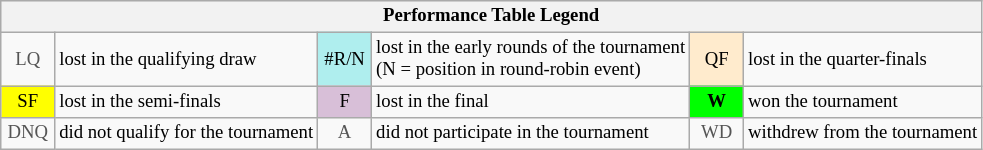<table class="wikitable" style="font-size:78%;">
<tr bgcolor="#efefef">
<th colspan="6">Performance Table Legend</th>
</tr>
<tr>
<td align="center" style="color:#555555;" width="30">LQ</td>
<td>lost in the qualifying draw</td>
<td align="center" style="background:#afeeee;">#R/N</td>
<td>lost in the early rounds of the tournament<br>(N = position in round-robin event)</td>
<td align="center" style="background:#ffebcd;">QF</td>
<td>lost in the quarter-finals</td>
</tr>
<tr>
<td align="center" style="background:yellow;">SF</td>
<td>lost in the semi-finals</td>
<td align="center" style="background:#D8BFD8;">F</td>
<td>lost in the final</td>
<td align="center" style="background:#00ff00;"><strong>W</strong></td>
<td>won the tournament</td>
</tr>
<tr>
<td align="center" style="color:#555555;" width="30">DNQ</td>
<td>did not qualify for the tournament</td>
<td align="center" style="color:#555555;" width="30">A</td>
<td>did not participate in the tournament</td>
<td align="center" style="color:#555555;" width="30">WD</td>
<td>withdrew from the tournament</td>
</tr>
</table>
